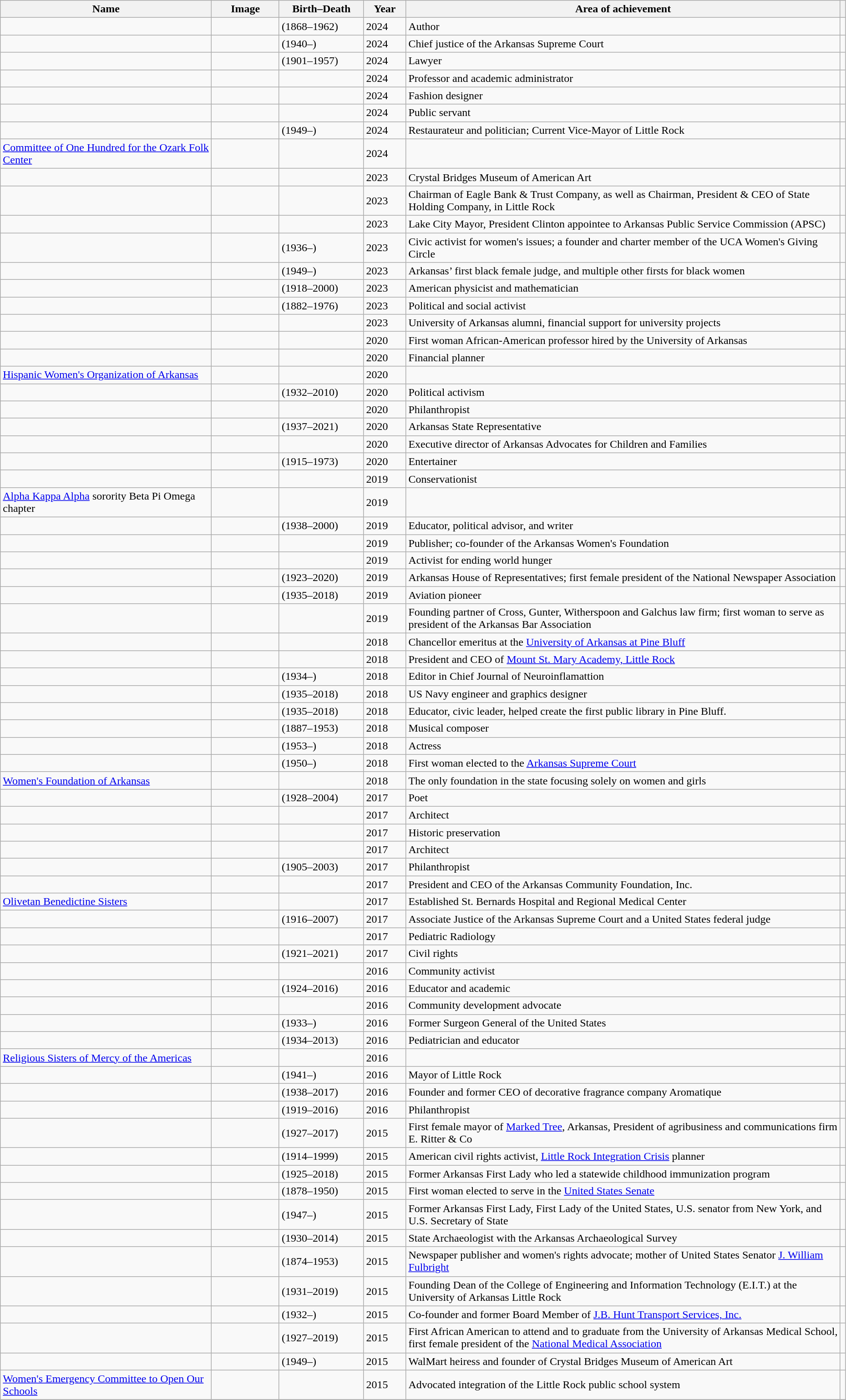<table class="wikitable sortable" style="width:98%">
<tr>
<th scope="col"   width = 25%>Name</th>
<th scope="col"    width = 8% class="unsortable">Image</th>
<th scope="col"    width = 10%>Birth–Death </th>
<th scope="col"   width = 5%>Year</th>
<th scope="col"  class="unsortable">Area of achievement</th>
<th scope="col" class="unsortable"></th>
</tr>
<tr>
<td scope="row"></td>
<td></td>
<td>(1868–1962)</td>
<td>2024</td>
<td>Author</td>
<td></td>
</tr>
<tr>
<td scope="row"></td>
<td></td>
<td>(1940–)</td>
<td>2024</td>
<td>Chief justice of the Arkansas Supreme Court</td>
<td></td>
</tr>
<tr>
<td scope="row"></td>
<td></td>
<td>(1901–1957)</td>
<td>2024</td>
<td>Lawyer</td>
<td></td>
</tr>
<tr>
<td scope="row"></td>
<td></td>
<td></td>
<td>2024</td>
<td>Professor and academic administrator</td>
<td></td>
</tr>
<tr>
<td scope="row"></td>
<td></td>
<td></td>
<td>2024</td>
<td>Fashion designer</td>
<td></td>
</tr>
<tr>
<td scope="row"></td>
<td></td>
<td></td>
<td>2024</td>
<td>Public servant</td>
<td></td>
</tr>
<tr>
<td scope="row"></td>
<td></td>
<td>(1949–)</td>
<td>2024</td>
<td>Restaurateur and politician; Current Vice-Mayor of Little Rock</td>
<td></td>
</tr>
<tr>
<td scope="row"><a href='#'>Committee of One Hundred for the Ozark Folk Center</a></td>
<td></td>
<td></td>
<td>2024</td>
<td></td>
<td></td>
</tr>
<tr>
<td scope="row"></td>
<td></td>
<td></td>
<td>2023</td>
<td>Crystal Bridges Museum of American Art</td>
<td></td>
</tr>
<tr>
<td scope="row"></td>
<td></td>
<td></td>
<td>2023</td>
<td>Chairman of Eagle Bank & Trust Company, as well as Chairman, President & CEO of State Holding Company, in Little Rock</td>
<td></td>
</tr>
<tr>
<td scope="row"></td>
<td></td>
<td></td>
<td>2023</td>
<td>Lake City Mayor, President Clinton appointee to Arkansas Public Service Commission (APSC)</td>
<td></td>
</tr>
<tr>
<td scope="row"></td>
<td></td>
<td>(1936–)</td>
<td>2023</td>
<td>Civic activist for women's issues; a founder and charter member of the UCA Women's Giving Circle</td>
<td></td>
</tr>
<tr>
<td scope="row"></td>
<td></td>
<td>(1949–)</td>
<td>2023</td>
<td>Arkansas’ first black female judge, and multiple other firsts for black women</td>
<td></td>
</tr>
<tr>
<td scope="row"></td>
<td></td>
<td>(1918–2000)</td>
<td>2023</td>
<td>American physicist and mathematician</td>
<td></td>
</tr>
<tr>
<td scope="row"></td>
<td></td>
<td>(1882–1976)</td>
<td>2023</td>
<td>Political and social activist</td>
<td></td>
</tr>
<tr>
<td scope="row"></td>
<td></td>
<td></td>
<td>2023</td>
<td>University of Arkansas alumni, financial support for university projects</td>
<td></td>
</tr>
<tr>
<td scope="row"></td>
<td></td>
<td></td>
<td>2020</td>
<td>First woman African-American professor hired by the University of Arkansas</td>
<td></td>
</tr>
<tr>
<td scope="row"></td>
<td></td>
<td></td>
<td>2020</td>
<td>Financial planner</td>
<td></td>
</tr>
<tr>
<td scope="row"><a href='#'>Hispanic Women's Organization of Arkansas</a></td>
<td></td>
<td></td>
<td>2020</td>
<td></td>
<td></td>
</tr>
<tr>
<td scope="row"></td>
<td></td>
<td>(1932–2010)</td>
<td>2020</td>
<td>Political activism</td>
<td></td>
</tr>
<tr>
<td scope="row"></td>
<td></td>
<td></td>
<td>2020</td>
<td>Philanthropist</td>
<td></td>
</tr>
<tr>
<td scope="row"></td>
<td></td>
<td>(1937–2021)</td>
<td>2020</td>
<td>Arkansas State Representative</td>
<td></td>
</tr>
<tr>
<td scope="row"></td>
<td></td>
<td></td>
<td>2020</td>
<td>Executive director of Arkansas Advocates for Children and Families</td>
<td></td>
</tr>
<tr>
<td scope="row"></td>
<td></td>
<td>(1915–1973)</td>
<td>2020</td>
<td>Entertainer</td>
<td></td>
</tr>
<tr>
<td scope="row"></td>
<td></td>
<td></td>
<td>2019</td>
<td>Conservationist</td>
<td></td>
</tr>
<tr>
<td scope="row"><a href='#'>Alpha Kappa Alpha</a> sorority Beta Pi Omega chapter</td>
<td></td>
<td></td>
<td>2019</td>
<td></td>
<td></td>
</tr>
<tr>
<td scope="row"></td>
<td></td>
<td>(1938–2000)</td>
<td>2019</td>
<td>Educator, political advisor, and writer</td>
<td></td>
</tr>
<tr>
<td scope="row"></td>
<td></td>
<td></td>
<td>2019</td>
<td>Publisher; co-founder of the Arkansas Women's Foundation</td>
<td></td>
</tr>
<tr>
<td scope="row"></td>
<td></td>
<td></td>
<td>2019</td>
<td>Activist for ending world hunger</td>
<td></td>
</tr>
<tr>
<td scope="row"></td>
<td></td>
<td>(1923–2020)</td>
<td>2019</td>
<td>Arkansas House of Representatives; first female president of the National Newspaper Association</td>
<td></td>
</tr>
<tr>
<td scope="row"></td>
<td></td>
<td>(1935–2018)</td>
<td>2019</td>
<td>Aviation pioneer</td>
<td></td>
</tr>
<tr>
<td scope="row"></td>
<td></td>
<td></td>
<td>2019</td>
<td>Founding partner of Cross, Gunter, Witherspoon and Galchus law firm; first woman to serve as president of the Arkansas Bar Association</td>
<td></td>
</tr>
<tr>
<td scope="row"></td>
<td></td>
<td></td>
<td>2018</td>
<td>Chancellor emeritus at the <a href='#'>University of Arkansas at Pine Bluff</a></td>
<td></td>
</tr>
<tr>
<td scope="row"></td>
<td></td>
<td></td>
<td>2018</td>
<td>President and CEO of <a href='#'>Mount St. Mary Academy, Little Rock</a></td>
<td></td>
</tr>
<tr>
<td scope="row"></td>
<td></td>
<td>(1934–)</td>
<td>2018</td>
<td>Editor in Chief Journal of Neuroinflamattion</td>
<td></td>
</tr>
<tr>
<td scope="row"></td>
<td></td>
<td>(1935–2018)</td>
<td>2018</td>
<td>US Navy engineer and graphics designer</td>
<td></td>
</tr>
<tr>
<td scope="row"></td>
<td></td>
<td>(1935–2018)</td>
<td>2018</td>
<td>Educator, civic leader, helped create the first public library in Pine Bluff.</td>
<td></td>
</tr>
<tr>
<td scope="row"></td>
<td></td>
<td>(1887–1953)</td>
<td>2018</td>
<td>Musical composer</td>
<td></td>
</tr>
<tr>
<td scope="row"></td>
<td></td>
<td>(1953–)</td>
<td>2018</td>
<td>Actress</td>
<td></td>
</tr>
<tr>
<td scope="row"></td>
<td></td>
<td>(1950–)</td>
<td>2018</td>
<td>First woman elected to the <a href='#'>Arkansas Supreme Court</a></td>
<td></td>
</tr>
<tr>
<td scope="row"><a href='#'>Women's Foundation of Arkansas</a></td>
<td></td>
<td></td>
<td>2018</td>
<td>The only foundation in the state focusing solely on women and girls</td>
<td></td>
</tr>
<tr>
<td scope="row"></td>
<td></td>
<td>(1928–2004)</td>
<td>2017</td>
<td>Poet</td>
<td></td>
</tr>
<tr>
<td scope="row"></td>
<td></td>
<td></td>
<td>2017</td>
<td>Architect</td>
<td></td>
</tr>
<tr>
<td scope="row"></td>
<td></td>
<td></td>
<td>2017</td>
<td>Historic preservation</td>
<td></td>
</tr>
<tr>
<td scope="row"></td>
<td></td>
<td></td>
<td>2017</td>
<td>Architect</td>
<td></td>
</tr>
<tr>
<td scope="row"></td>
<td></td>
<td>(1905–2003)</td>
<td>2017</td>
<td>Philanthropist</td>
<td></td>
</tr>
<tr>
<td scope="row"></td>
<td></td>
<td></td>
<td>2017</td>
<td>President and CEO of the Arkansas Community Foundation, Inc.</td>
<td></td>
</tr>
<tr>
<td scope="row"><a href='#'>Olivetan Benedictine Sisters</a></td>
<td></td>
<td></td>
<td>2017</td>
<td>Established St. Bernards Hospital and Regional Medical Center</td>
<td></td>
</tr>
<tr>
<td scope="row"></td>
<td></td>
<td>(1916–2007)</td>
<td>2017</td>
<td>Associate Justice of the Arkansas Supreme Court and a United States federal judge</td>
<td></td>
</tr>
<tr>
<td scope="row"></td>
<td></td>
<td></td>
<td>2017</td>
<td>Pediatric Radiology</td>
<td></td>
</tr>
<tr>
<td scope="row"></td>
<td></td>
<td>(1921–2021)</td>
<td>2017</td>
<td>Civil rights</td>
<td></td>
</tr>
<tr>
<td scope="row"></td>
<td></td>
<td></td>
<td>2016</td>
<td>Community activist</td>
<td></td>
</tr>
<tr>
<td scope="row"></td>
<td></td>
<td>(1924–2016)</td>
<td>2016</td>
<td>Educator and academic</td>
<td></td>
</tr>
<tr>
<td scope="row"></td>
<td></td>
<td></td>
<td>2016</td>
<td>Community development advocate</td>
<td></td>
</tr>
<tr>
<td scope="row"></td>
<td></td>
<td>(1933–)</td>
<td>2016</td>
<td>Former Surgeon General of the United States</td>
<td></td>
</tr>
<tr>
<td scope="row"></td>
<td></td>
<td>(1934–2013)</td>
<td>2016</td>
<td>Pediatrician and educator</td>
<td></td>
</tr>
<tr>
<td scope="row"><a href='#'>Religious Sisters of Mercy of the Americas</a></td>
<td></td>
<td></td>
<td>2016</td>
<td></td>
<td></td>
</tr>
<tr>
<td scope="row"></td>
<td></td>
<td>(1941–)</td>
<td>2016</td>
<td>Mayor of Little Rock</td>
<td></td>
</tr>
<tr>
<td scope="row"></td>
<td></td>
<td>(1938–2017)</td>
<td>2016</td>
<td>Founder and former CEO of decorative fragrance company Aromatique</td>
<td></td>
</tr>
<tr>
<td scope="row"></td>
<td></td>
<td>(1919–2016)</td>
<td>2016</td>
<td>Philanthropist</td>
<td></td>
</tr>
<tr>
<td scope="row"></td>
<td></td>
<td>(1927–2017)</td>
<td>2015</td>
<td>First female mayor of <a href='#'>Marked Tree</a>, Arkansas, President of agribusiness and communications firm E. Ritter & Co</td>
<td></td>
</tr>
<tr>
<td scope="row"></td>
<td></td>
<td>(1914–1999)</td>
<td>2015</td>
<td>American civil rights activist, <a href='#'>Little Rock Integration Crisis</a> planner</td>
<td></td>
</tr>
<tr>
<td scope="row"></td>
<td></td>
<td>(1925–2018)</td>
<td>2015</td>
<td>Former Arkansas First Lady who led a statewide childhood immunization program</td>
<td></td>
</tr>
<tr>
<td scope="row"></td>
<td></td>
<td>(1878–1950)</td>
<td>2015</td>
<td>First woman elected to serve in the <a href='#'>United States Senate</a></td>
<td></td>
</tr>
<tr>
<td scope="row"></td>
<td></td>
<td>(1947–)</td>
<td>2015</td>
<td>Former Arkansas First Lady, First Lady of the United States, U.S. senator from New York, and U.S. Secretary of State</td>
<td></td>
</tr>
<tr>
<td scope="row"></td>
<td></td>
<td>(1930–2014)</td>
<td>2015</td>
<td>State Archaeologist with the Arkansas Archaeological Survey</td>
<td></td>
</tr>
<tr>
<td scope="row"></td>
<td></td>
<td>(1874–1953)</td>
<td>2015</td>
<td>Newspaper publisher and women's rights advocate; mother of United States Senator <a href='#'>J. William Fulbright</a></td>
<td></td>
</tr>
<tr>
<td scope="row"></td>
<td></td>
<td>(1931–2019)</td>
<td>2015</td>
<td>Founding Dean of the College of Engineering and Information Technology (E.I.T.) at the University of Arkansas Little Rock</td>
<td></td>
</tr>
<tr>
<td scope="row"></td>
<td></td>
<td>(1932–)</td>
<td>2015</td>
<td>Co-founder and former Board Member of <a href='#'>J.B. Hunt Transport Services, Inc.</a></td>
<td></td>
</tr>
<tr>
<td scope="row"></td>
<td></td>
<td>(1927–2019)</td>
<td>2015</td>
<td>First African American to attend and to graduate from the University of Arkansas Medical School, first female president of the <a href='#'>National Medical Association</a></td>
<td></td>
</tr>
<tr>
<td scope="row"></td>
<td></td>
<td>(1949–)</td>
<td>2015</td>
<td>WalMart heiress and founder of Crystal Bridges Museum of American Art</td>
<td></td>
</tr>
<tr>
<td scope="row"><a href='#'>Women's Emergency Committee to Open Our Schools</a></td>
<td></td>
<td></td>
<td>2015</td>
<td>Advocated integration of the Little Rock public school system</td>
<td></td>
</tr>
<tr>
</tr>
</table>
